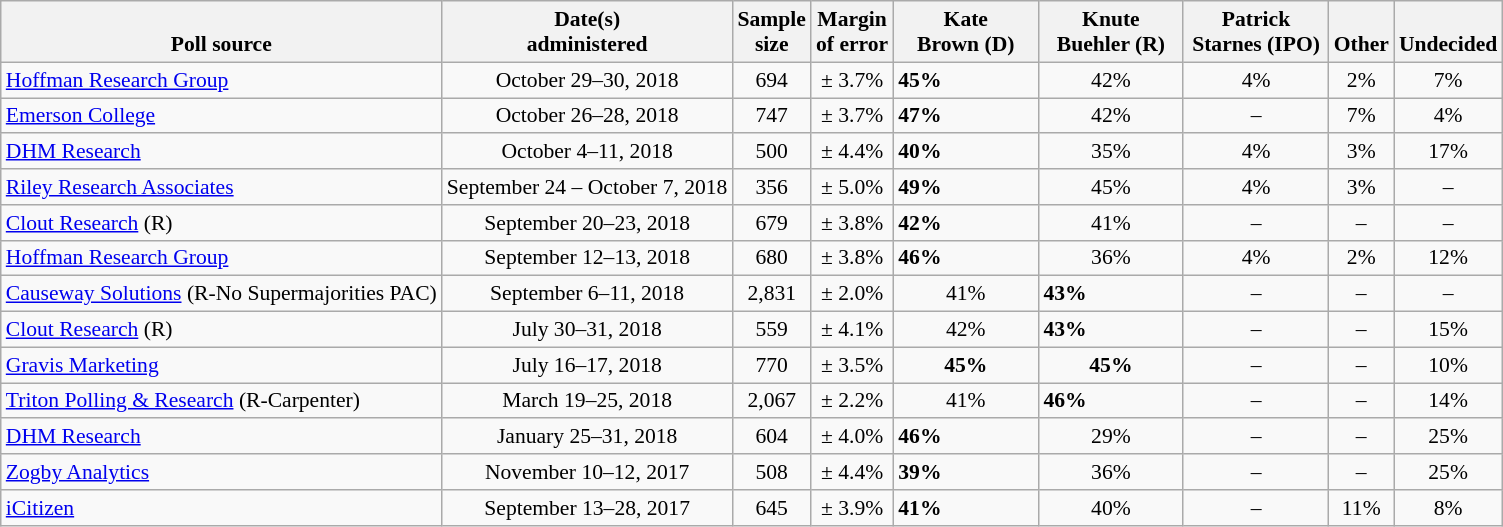<table class="wikitable" style="font-size:90%;">
<tr valign=bottom>
<th>Poll source</th>
<th>Date(s)<br>administered</th>
<th>Sample<br>size</th>
<th>Margin<br>of error</th>
<th style="width:90px;">Kate<br>Brown (D)</th>
<th style="width:90px;">Knute<br>Buehler (R)</th>
<th style="width:90px;">Patrick<br>Starnes (IPO)</th>
<th>Other</th>
<th>Undecided</th>
</tr>
<tr>
<td><a href='#'>Hoffman Research Group</a></td>
<td align=center>October 29–30, 2018</td>
<td align=center>694</td>
<td align=center>± 3.7%</td>
<td><strong>45%</strong></td>
<td align=center>42%</td>
<td align=center>4%</td>
<td align=center>2%</td>
<td align=center>7%</td>
</tr>
<tr>
<td><a href='#'>Emerson College</a></td>
<td align=center>October 26–28, 2018</td>
<td align=center>747</td>
<td align=center>± 3.7%</td>
<td><strong>47%</strong></td>
<td align=center>42%</td>
<td align=center>–</td>
<td align=center>7%</td>
<td align=center>4%</td>
</tr>
<tr>
<td><a href='#'>DHM Research</a></td>
<td align=center>October 4–11, 2018</td>
<td align=center>500</td>
<td align=center>± 4.4%</td>
<td><strong>40%</strong></td>
<td align=center>35%</td>
<td align=center>4%</td>
<td align=center>3%</td>
<td align=center>17%</td>
</tr>
<tr>
<td><a href='#'>Riley Research Associates</a></td>
<td align=center>September 24 – October 7, 2018</td>
<td align=center>356</td>
<td align=center>± 5.0%</td>
<td><strong>49%</strong></td>
<td align=center>45%</td>
<td align=center>4%</td>
<td align=center>3%</td>
<td align=center>–</td>
</tr>
<tr>
<td><a href='#'>Clout Research</a> (R)</td>
<td align=center>September 20–23, 2018</td>
<td align=center>679</td>
<td align=center>± 3.8%</td>
<td><strong>42%</strong></td>
<td align=center>41%</td>
<td align=center>–</td>
<td align=center>–</td>
<td align=center>–</td>
</tr>
<tr>
<td><a href='#'>Hoffman Research Group</a></td>
<td align=center>September 12–13, 2018</td>
<td align=center>680</td>
<td align=center>± 3.8%</td>
<td><strong>46%</strong></td>
<td align=center>36%</td>
<td align=center>4%</td>
<td align=center>2%</td>
<td align=center>12%</td>
</tr>
<tr>
<td><a href='#'>Causeway Solutions</a> (R-No Supermajorities PAC)</td>
<td align=center>September 6–11, 2018</td>
<td align=center>2,831</td>
<td align=center>± 2.0%</td>
<td align=center>41%</td>
<td><strong>43%</strong></td>
<td align=center>–</td>
<td align=center>–</td>
<td align=center>–</td>
</tr>
<tr>
<td><a href='#'>Clout Research</a> (R)</td>
<td align=center>July 30–31, 2018</td>
<td align=center>559</td>
<td align=center>± 4.1%</td>
<td align=center>42%</td>
<td><strong>43%</strong></td>
<td align=center>–</td>
<td align=center>–</td>
<td align=center>15%</td>
</tr>
<tr>
<td><a href='#'>Gravis Marketing</a></td>
<td align=center>July 16–17, 2018</td>
<td align=center>770</td>
<td align=center>± 3.5%</td>
<td align=center><strong>45%</strong></td>
<td align=center><strong>45%</strong></td>
<td align=center>–</td>
<td align=center>–</td>
<td align=center>10%</td>
</tr>
<tr>
<td><a href='#'>Triton Polling & Research</a> (R-Carpenter)</td>
<td align=center>March 19–25, 2018</td>
<td align=center>2,067</td>
<td align=center>± 2.2%</td>
<td align=center>41%</td>
<td><strong>46%</strong></td>
<td align=center>–</td>
<td align=center>–</td>
<td align=center>14%</td>
</tr>
<tr>
<td><a href='#'>DHM Research</a></td>
<td align=center>January 25–31, 2018</td>
<td align=center>604</td>
<td align=center>± 4.0%</td>
<td><strong>46%</strong></td>
<td align=center>29%</td>
<td align=center>–</td>
<td align=center>–</td>
<td align=center>25%</td>
</tr>
<tr>
<td><a href='#'>Zogby Analytics</a></td>
<td align=center>November 10–12, 2017</td>
<td align=center>508</td>
<td align=center>± 4.4%</td>
<td><strong>39%</strong></td>
<td align=center>36%</td>
<td align=center>–</td>
<td align=center>–</td>
<td align=center>25%</td>
</tr>
<tr>
<td><a href='#'>iCitizen</a></td>
<td align=center>September 13–28, 2017</td>
<td align=center>645</td>
<td align=center>± 3.9%</td>
<td><strong>41%</strong></td>
<td align=center>40%</td>
<td align=center>–</td>
<td align=center>11%</td>
<td align=center>8%</td>
</tr>
</table>
